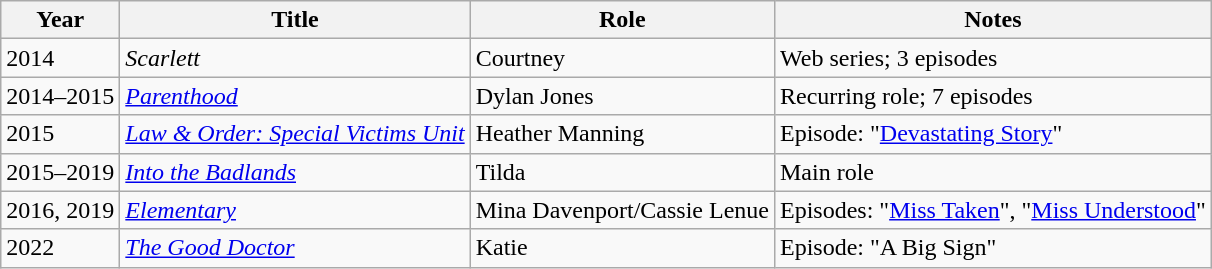<table class="wikitable sortable">
<tr>
<th>Year</th>
<th>Title</th>
<th>Role</th>
<th class="unsortable">Notes</th>
</tr>
<tr>
<td>2014</td>
<td><em>Scarlett</em></td>
<td>Courtney</td>
<td>Web series; 3 episodes</td>
</tr>
<tr>
<td>2014–2015</td>
<td><em><a href='#'>Parenthood</a></em></td>
<td>Dylan Jones</td>
<td>Recurring role; 7 episodes</td>
</tr>
<tr>
<td>2015</td>
<td><em><a href='#'>Law & Order: Special Victims Unit</a></em></td>
<td>Heather Manning</td>
<td>Episode: "<a href='#'>Devastating Story</a>"</td>
</tr>
<tr>
<td>2015–2019</td>
<td><em><a href='#'>Into the Badlands</a></em></td>
<td>Tilda</td>
<td>Main role</td>
</tr>
<tr>
<td>2016, 2019</td>
<td><em><a href='#'>Elementary</a></em></td>
<td>Mina Davenport/Cassie Lenue</td>
<td>Episodes: "<a href='#'>Miss Taken</a>", "<a href='#'>Miss Understood</a>"</td>
</tr>
<tr>
<td>2022</td>
<td><em><a href='#'>The Good Doctor</a></td>
<td>Katie</td>
<td>Episode: "A Big Sign"</td>
</tr>
</table>
